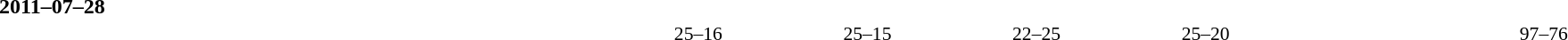<table width=100% cellspacing=1>
<tr>
<th width=15%></th>
<th width=10%></th>
<th width=15%></th>
<th width=10%></th>
<th width=10%></th>
<th width=10%></th>
<th width=10%></th>
<th width=10%></th>
<th width=10%></th>
</tr>
<tr>
<td colspan=3><strong>2011–07–28</strong></td>
</tr>
<tr style=font-size:90%>
<td align=right><strong></strong></td>
<td align=center></td>
<td></td>
<td>25–16</td>
<td>25–15</td>
<td>22–25</td>
<td>25–20</td>
<td></td>
<td>97–76</td>
</tr>
</table>
